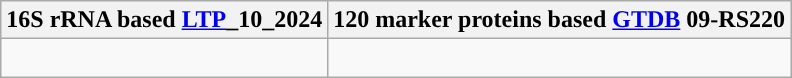<table class="wikitable">
<tr>
<th colspan=1>16S rRNA based <a href='#'>LTP</a>_10_2024</th>
<th colspan=1>120 marker proteins based <a href='#'>GTDB</a> 09-RS220</th>
</tr>
<tr>
<td style="vertical-align:top"><br></td>
<td><br></td>
</tr>
</table>
